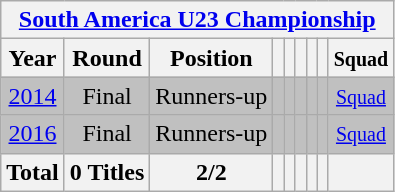<table class="wikitable" style="text-align: center;">
<tr>
<th colspan=9><a href='#'>South America U23 Championship</a></th>
</tr>
<tr>
<th>Year</th>
<th>Round</th>
<th>Position</th>
<th></th>
<th></th>
<th></th>
<th></th>
<th></th>
<th><small>Squad</small></th>
</tr>
<tr bgcolor=silver>
<td> <a href='#'>2014</a></td>
<td>Final</td>
<td>Runners-up</td>
<td></td>
<td></td>
<td></td>
<td></td>
<td></td>
<td><small><a href='#'>Squad</a></small></td>
</tr>
<tr bgcolor=silver>
<td> <a href='#'>2016</a></td>
<td>Final</td>
<td>Runners-up</td>
<td></td>
<td></td>
<td></td>
<td></td>
<td></td>
<td><small><a href='#'>Squad</a></small></td>
</tr>
<tr>
<th>Total</th>
<th>0 Titles</th>
<th>2/2</th>
<th></th>
<th></th>
<th></th>
<th></th>
<th></th>
<th></th>
</tr>
</table>
